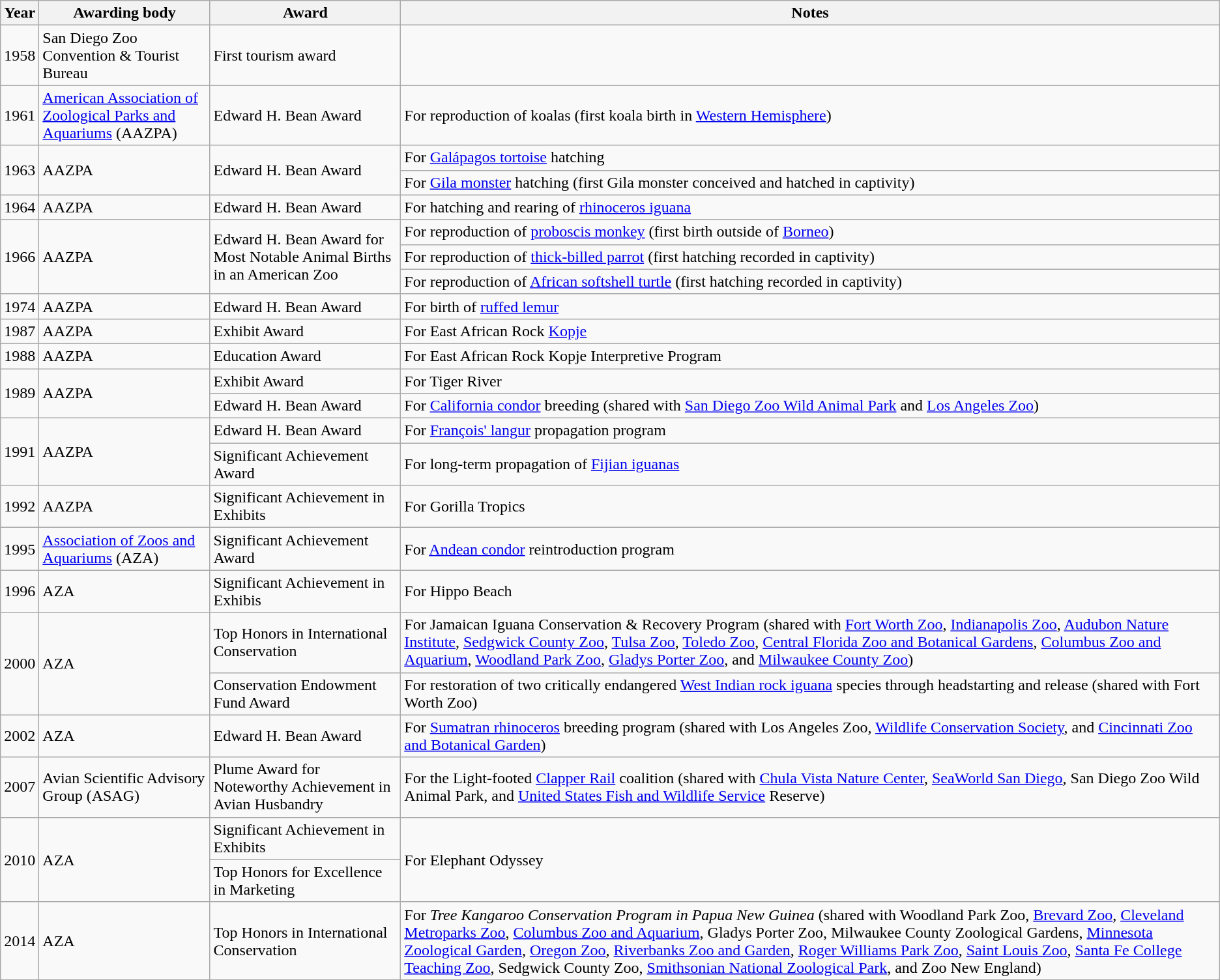<table class ="wikitable">
<tr>
<th>Year</th>
<th>Awarding body</th>
<th>Award</th>
<th>Notes</th>
</tr>
<tr>
<td>1958</td>
<td>San Diego Zoo Convention & Tourist Bureau</td>
<td>First tourism award</td>
</tr>
<tr>
<td>1961</td>
<td><a href='#'>American Association of Zoological Parks and Aquariums</a> (AAZPA)</td>
<td>Edward H. Bean Award</td>
<td>For reproduction of koalas (first koala birth in <a href='#'>Western Hemisphere</a>)</td>
</tr>
<tr>
<td rowspan="2">1963</td>
<td rowspan="2">AAZPA</td>
<td rowspan="2">Edward H. Bean Award</td>
<td>For <a href='#'>Galápagos tortoise</a> hatching</td>
</tr>
<tr>
<td>For <a href='#'>Gila monster</a> hatching (first Gila monster conceived and hatched in captivity)</td>
</tr>
<tr>
<td>1964</td>
<td>AAZPA</td>
<td>Edward H. Bean Award</td>
<td>For hatching and rearing of <a href='#'>rhinoceros iguana</a></td>
</tr>
<tr>
<td rowspan="3">1966</td>
<td rowspan="3">AAZPA</td>
<td rowspan="3">Edward H. Bean Award for Most Notable Animal Births in an American Zoo</td>
<td>For reproduction of <a href='#'>proboscis monkey</a> (first birth outside of <a href='#'>Borneo</a>)</td>
</tr>
<tr>
<td>For reproduction of <a href='#'>thick-billed parrot</a> (first hatching recorded in captivity)</td>
</tr>
<tr>
<td>For reproduction of <a href='#'>African softshell turtle</a> (first hatching recorded in captivity)</td>
</tr>
<tr>
<td>1974</td>
<td>AAZPA</td>
<td>Edward H. Bean Award</td>
<td>For birth of <a href='#'>ruffed lemur</a></td>
</tr>
<tr>
<td>1987</td>
<td>AAZPA</td>
<td>Exhibit Award</td>
<td>For East African Rock <a href='#'>Kopje</a></td>
</tr>
<tr>
<td>1988</td>
<td>AAZPA</td>
<td>Education Award</td>
<td>For East African Rock Kopje Interpretive Program</td>
</tr>
<tr>
<td rowspan="2">1989</td>
<td rowspan="2">AAZPA</td>
<td>Exhibit Award</td>
<td>For Tiger River</td>
</tr>
<tr>
<td>Edward H. Bean Award</td>
<td>For <a href='#'>California condor</a> breeding (shared with <a href='#'>San Diego Zoo Wild Animal Park</a> and <a href='#'>Los Angeles Zoo</a>)</td>
</tr>
<tr>
<td rowspan="2">1991</td>
<td rowspan="2">AAZPA</td>
<td>Edward H. Bean Award</td>
<td>For <a href='#'>François' langur</a> propagation program</td>
</tr>
<tr>
<td>Significant Achievement Award</td>
<td>For long-term propagation of <a href='#'>Fijian iguanas</a></td>
</tr>
<tr>
<td>1992</td>
<td>AAZPA</td>
<td>Significant Achievement in Exhibits</td>
<td>For Gorilla Tropics</td>
</tr>
<tr>
<td>1995</td>
<td><a href='#'>Association of Zoos and Aquariums</a> (AZA)</td>
<td>Significant Achievement Award</td>
<td>For <a href='#'>Andean condor</a> reintroduction program</td>
</tr>
<tr>
<td>1996</td>
<td>AZA</td>
<td>Significant Achievement in Exhibis</td>
<td>For Hippo Beach</td>
</tr>
<tr>
<td rowspan="2">2000</td>
<td rowspan="2">AZA</td>
<td>Top Honors in International Conservation</td>
<td>For Jamaican Iguana Conservation & Recovery Program (shared with <a href='#'>Fort Worth Zoo</a>, <a href='#'>Indianapolis Zoo</a>, <a href='#'>Audubon Nature Institute</a>, <a href='#'>Sedgwick County Zoo</a>, <a href='#'>Tulsa Zoo</a>, <a href='#'>Toledo Zoo</a>, <a href='#'>Central Florida Zoo and Botanical Gardens</a>, <a href='#'>Columbus Zoo and Aquarium</a>, <a href='#'>Woodland Park Zoo</a>, <a href='#'>Gladys Porter Zoo</a>, and <a href='#'>Milwaukee County Zoo</a>)</td>
</tr>
<tr>
<td>Conservation Endowment Fund Award</td>
<td>For restoration of two critically endangered <a href='#'>West Indian rock iguana</a> species through headstarting and release (shared with Fort Worth Zoo)</td>
</tr>
<tr>
<td>2002</td>
<td>AZA</td>
<td>Edward H. Bean Award</td>
<td>For <a href='#'>Sumatran rhinoceros</a> breeding program (shared with Los Angeles Zoo, <a href='#'>Wildlife Conservation Society</a>, and <a href='#'>Cincinnati Zoo and Botanical Garden</a>)</td>
</tr>
<tr>
<td>2007</td>
<td>Avian Scientific Advisory Group (ASAG)</td>
<td>Plume Award for Noteworthy Achievement in Avian Husbandry</td>
<td>For the Light-footed <a href='#'>Clapper Rail</a> coalition (shared with <a href='#'>Chula Vista Nature Center</a>, <a href='#'>SeaWorld San Diego</a>, San Diego Zoo Wild Animal Park, and <a href='#'>United States Fish and Wildlife Service</a> Reserve)</td>
</tr>
<tr>
<td rowspan="2">2010</td>
<td rowspan="2">AZA</td>
<td>Significant Achievement in Exhibits</td>
<td rowspan="2">For Elephant Odyssey</td>
</tr>
<tr>
<td>Top Honors for Excellence in Marketing</td>
</tr>
<tr>
<td>2014</td>
<td>AZA</td>
<td>Top Honors in International Conservation</td>
<td>For <em>Tree Kangaroo Conservation Program in Papua New Guinea</em> (shared with Woodland Park Zoo, <a href='#'>Brevard Zoo</a>, <a href='#'>Cleveland Metroparks Zoo</a>, <a href='#'>Columbus Zoo and Aquarium</a>, Gladys Porter Zoo, Milwaukee County Zoological Gardens, <a href='#'>Minnesota Zoological Garden</a>, <a href='#'>Oregon Zoo</a>, <a href='#'>Riverbanks Zoo and Garden</a>, <a href='#'>Roger Williams Park Zoo</a>, <a href='#'>Saint Louis Zoo</a>, <a href='#'>Santa Fe College Teaching Zoo</a>, Sedgwick County Zoo, <a href='#'>Smithsonian National Zoological Park</a>, and Zoo New England)</td>
</tr>
</table>
